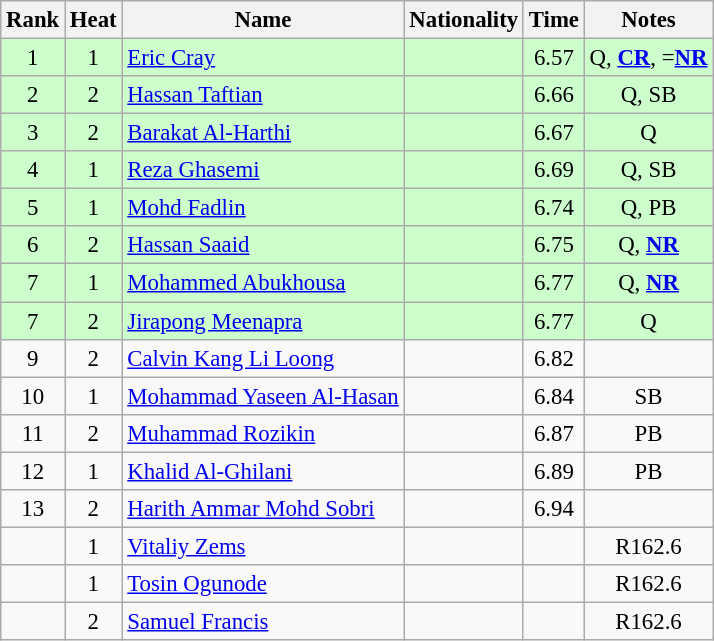<table class="wikitable sortable" style="text-align:center;font-size:95%">
<tr>
<th>Rank</th>
<th>Heat</th>
<th>Name</th>
<th>Nationality</th>
<th>Time</th>
<th>Notes</th>
</tr>
<tr bgcolor=ccffcc>
<td>1</td>
<td>1</td>
<td align=left><a href='#'>Eric Cray</a></td>
<td align=left></td>
<td>6.57</td>
<td>Q, <strong><a href='#'>CR</a></strong>, =<strong><a href='#'>NR</a></strong></td>
</tr>
<tr bgcolor=ccffcc>
<td>2</td>
<td>2</td>
<td align=left><a href='#'>Hassan Taftian</a></td>
<td align=left></td>
<td>6.66</td>
<td>Q, SB</td>
</tr>
<tr bgcolor=ccffcc>
<td>3</td>
<td>2</td>
<td align=left><a href='#'>Barakat Al-Harthi</a></td>
<td align=left></td>
<td>6.67</td>
<td>Q</td>
</tr>
<tr bgcolor=ccffcc>
<td>4</td>
<td>1</td>
<td align=left><a href='#'>Reza Ghasemi</a></td>
<td align=left></td>
<td>6.69</td>
<td>Q, SB</td>
</tr>
<tr bgcolor=ccffcc>
<td>5</td>
<td>1</td>
<td align=left><a href='#'>Mohd Fadlin</a></td>
<td align=left></td>
<td>6.74</td>
<td>Q, PB</td>
</tr>
<tr bgcolor=ccffcc>
<td>6</td>
<td>2</td>
<td align=left><a href='#'>Hassan Saaid</a></td>
<td align=left></td>
<td>6.75</td>
<td>Q, <strong><a href='#'>NR</a></strong></td>
</tr>
<tr bgcolor=ccffcc>
<td>7</td>
<td>1</td>
<td align=left><a href='#'>Mohammed Abukhousa</a></td>
<td align=left></td>
<td>6.77</td>
<td>Q, <strong><a href='#'>NR</a></strong></td>
</tr>
<tr bgcolor=ccffcc>
<td>7</td>
<td>2</td>
<td align=left><a href='#'>Jirapong Meenapra</a></td>
<td align=left></td>
<td>6.77</td>
<td>Q</td>
</tr>
<tr>
<td>9</td>
<td>2</td>
<td align=left><a href='#'>Calvin Kang Li Loong</a></td>
<td align=left></td>
<td>6.82</td>
<td></td>
</tr>
<tr>
<td>10</td>
<td>1</td>
<td align=left><a href='#'>Mohammad Yaseen Al-Hasan</a></td>
<td align=left></td>
<td>6.84</td>
<td>SB</td>
</tr>
<tr>
<td>11</td>
<td>2</td>
<td align=left><a href='#'>Muhammad Rozikin</a></td>
<td align=left></td>
<td>6.87</td>
<td>PB</td>
</tr>
<tr>
<td>12</td>
<td>1</td>
<td align=left><a href='#'>Khalid Al-Ghilani</a></td>
<td align=left></td>
<td>6.89</td>
<td>PB</td>
</tr>
<tr>
<td>13</td>
<td>2</td>
<td align=left><a href='#'>Harith Ammar Mohd Sobri</a></td>
<td align=left></td>
<td>6.94</td>
<td></td>
</tr>
<tr>
<td></td>
<td>1</td>
<td align=left><a href='#'>Vitaliy Zems</a></td>
<td align=left></td>
<td></td>
<td>R162.6</td>
</tr>
<tr>
<td></td>
<td>1</td>
<td align=left><a href='#'>Tosin Ogunode</a></td>
<td align=left></td>
<td></td>
<td>R162.6</td>
</tr>
<tr>
<td></td>
<td>2</td>
<td align=left><a href='#'>Samuel Francis</a></td>
<td align=left></td>
<td></td>
<td>R162.6</td>
</tr>
</table>
